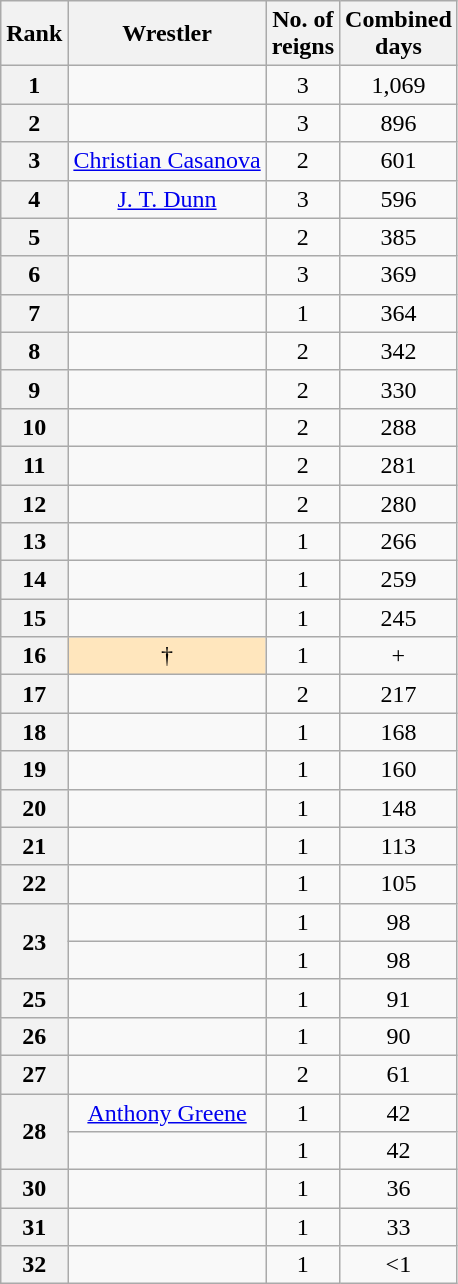<table class="wikitable sortable" style="text-align: center">
<tr>
<th>Rank</th>
<th>Wrestler</th>
<th>No. of<br>reigns</th>
<th>Combined<br>days</th>
</tr>
<tr>
<th>1</th>
<td></td>
<td>3</td>
<td>1,069</td>
</tr>
<tr>
<th>2</th>
<td></td>
<td>3</td>
<td>896</td>
</tr>
<tr>
<th>3</th>
<td><a href='#'>Christian Casanova</a></td>
<td>2</td>
<td>601</td>
</tr>
<tr>
<th>4</th>
<td><a href='#'>J. T. Dunn</a></td>
<td>3</td>
<td>596</td>
</tr>
<tr>
<th>5</th>
<td></td>
<td>2</td>
<td>385</td>
</tr>
<tr>
<th>6</th>
<td></td>
<td>3</td>
<td>369</td>
</tr>
<tr>
<th>7</th>
<td></td>
<td>1</td>
<td>364</td>
</tr>
<tr>
<th>8</th>
<td></td>
<td>2</td>
<td>342</td>
</tr>
<tr>
<th>9</th>
<td></td>
<td>2</td>
<td>330</td>
</tr>
<tr>
<th>10</th>
<td></td>
<td>2</td>
<td>288</td>
</tr>
<tr>
<th>11</th>
<td></td>
<td>2</td>
<td>281</td>
</tr>
<tr>
<th>12</th>
<td></td>
<td>2</td>
<td>280</td>
</tr>
<tr>
<th>13</th>
<td></td>
<td>1</td>
<td>266</td>
</tr>
<tr>
<th>14</th>
<td></td>
<td>1</td>
<td>259</td>
</tr>
<tr>
<th>15</th>
<td></td>
<td>1</td>
<td>245</td>
</tr>
<tr>
<th>16</th>
<td style="background:#ffe6bd;"> †</td>
<td>1</td>
<td>+</td>
</tr>
<tr>
<th>17</th>
<td></td>
<td>2</td>
<td>217</td>
</tr>
<tr>
<th>18</th>
<td></td>
<td>1</td>
<td>168</td>
</tr>
<tr>
<th>19</th>
<td></td>
<td>1</td>
<td>160</td>
</tr>
<tr>
<th>20</th>
<td></td>
<td>1</td>
<td>148</td>
</tr>
<tr>
<th>21</th>
<td></td>
<td>1</td>
<td>113</td>
</tr>
<tr>
<th>22</th>
<td></td>
<td>1</td>
<td>105</td>
</tr>
<tr>
<th rowspan="2">23</th>
<td></td>
<td>1</td>
<td>98</td>
</tr>
<tr>
<td></td>
<td>1</td>
<td>98</td>
</tr>
<tr>
<th>25</th>
<td></td>
<td>1</td>
<td>91</td>
</tr>
<tr>
<th>26</th>
<td></td>
<td>1</td>
<td>90</td>
</tr>
<tr>
<th>27</th>
<td></td>
<td>2</td>
<td>61</td>
</tr>
<tr>
<th rowspan="2">28</th>
<td><a href='#'>Anthony Greene</a></td>
<td>1</td>
<td>42</td>
</tr>
<tr>
<td></td>
<td>1</td>
<td>42</td>
</tr>
<tr>
<th>30</th>
<td></td>
<td>1</td>
<td>36</td>
</tr>
<tr>
<th>31</th>
<td></td>
<td>1</td>
<td>33</td>
</tr>
<tr>
<th>32</th>
<td></td>
<td>1</td>
<td><1</td>
</tr>
</table>
